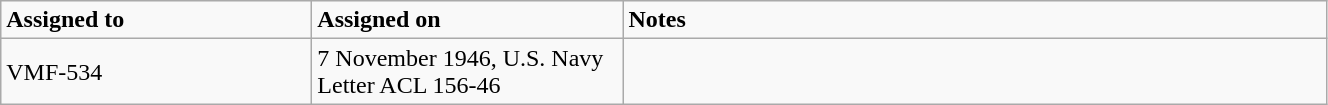<table class="wikitable" style="width: 70%;">
<tr>
<td style="width: 200px;"><strong>Assigned to</strong></td>
<td style="width: 200px;"><strong>Assigned on</strong></td>
<td><strong>Notes</strong></td>
</tr>
<tr>
<td>VMF-534</td>
<td>7 November 1946, U.S. Navy Letter ACL 156-46</td>
<td></td>
</tr>
</table>
